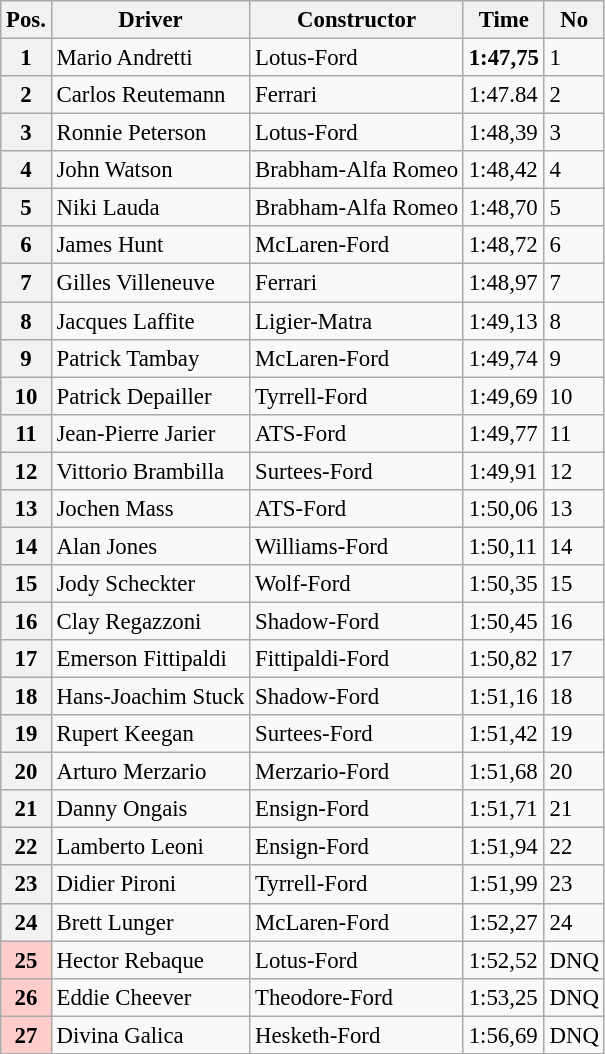<table class="wikitable sortable" style="font-size:95%;">
<tr>
<th>Pos.</th>
<th>Driver</th>
<th>Constructor</th>
<th>Time</th>
<th>No</th>
</tr>
<tr>
<th>1</th>
<td>Mario Andretti</td>
<td>Lotus-Ford</td>
<td><strong>1:47,75</strong></td>
<td>1</td>
</tr>
<tr>
<th>2</th>
<td>Carlos Reutemann</td>
<td>Ferrari</td>
<td>1:47.84</td>
<td>2</td>
</tr>
<tr>
<th>3</th>
<td>Ronnie Peterson</td>
<td>Lotus-Ford</td>
<td>1:48,39</td>
<td>3</td>
</tr>
<tr>
<th>4</th>
<td>John Watson</td>
<td>Brabham-Alfa Romeo</td>
<td>1:48,42</td>
<td>4</td>
</tr>
<tr>
<th>5</th>
<td>Niki Lauda</td>
<td>Brabham-Alfa Romeo</td>
<td>1:48,70</td>
<td>5</td>
</tr>
<tr>
<th>6</th>
<td>James Hunt</td>
<td>McLaren-Ford</td>
<td>1:48,72</td>
<td>6</td>
</tr>
<tr>
<th>7</th>
<td>Gilles Villeneuve</td>
<td>Ferrari</td>
<td>1:48,97</td>
<td>7</td>
</tr>
<tr>
<th>8</th>
<td>Jacques Laffite</td>
<td>Ligier-Matra</td>
<td>1:49,13</td>
<td>8</td>
</tr>
<tr>
<th>9</th>
<td>Patrick Tambay</td>
<td>McLaren-Ford</td>
<td>1:49,74</td>
<td>9</td>
</tr>
<tr>
<th>10</th>
<td>Patrick Depailler</td>
<td>Tyrrell-Ford</td>
<td>1:49,69</td>
<td>10</td>
</tr>
<tr>
<th>11</th>
<td>Jean-Pierre Jarier</td>
<td>ATS-Ford</td>
<td>1:49,77</td>
<td>11</td>
</tr>
<tr>
<th>12</th>
<td>Vittorio Brambilla</td>
<td>Surtees-Ford</td>
<td>1:49,91</td>
<td>12</td>
</tr>
<tr>
<th>13</th>
<td>Jochen Mass</td>
<td>ATS-Ford</td>
<td>1:50,06</td>
<td>13</td>
</tr>
<tr>
<th>14</th>
<td>Alan Jones</td>
<td>Williams-Ford</td>
<td>1:50,11</td>
<td>14</td>
</tr>
<tr>
<th>15</th>
<td>Jody Scheckter</td>
<td>Wolf-Ford</td>
<td>1:50,35</td>
<td>15</td>
</tr>
<tr>
<th>16</th>
<td>Clay Regazzoni</td>
<td>Shadow-Ford</td>
<td>1:50,45</td>
<td>16</td>
</tr>
<tr>
<th>17</th>
<td>Emerson Fittipaldi</td>
<td>Fittipaldi-Ford</td>
<td>1:50,82</td>
<td>17</td>
</tr>
<tr>
<th>18</th>
<td>Hans-Joachim Stuck</td>
<td>Shadow-Ford</td>
<td>1:51,16</td>
<td>18</td>
</tr>
<tr>
<th>19</th>
<td>Rupert Keegan</td>
<td>Surtees-Ford</td>
<td>1:51,42</td>
<td>19</td>
</tr>
<tr>
<th>20</th>
<td>Arturo Merzario</td>
<td>Merzario-Ford</td>
<td>1:51,68</td>
<td>20</td>
</tr>
<tr>
<th>21</th>
<td>Danny Ongais</td>
<td>Ensign-Ford</td>
<td>1:51,71</td>
<td>21</td>
</tr>
<tr>
<th>22</th>
<td>Lamberto Leoni</td>
<td>Ensign-Ford</td>
<td>1:51,94</td>
<td>22</td>
</tr>
<tr>
<th>23</th>
<td>Didier Pironi</td>
<td>Tyrrell-Ford</td>
<td>1:51,99</td>
<td>23</td>
</tr>
<tr>
<th>24</th>
<td>Brett Lunger</td>
<td>McLaren-Ford</td>
<td>1:52,27</td>
<td>24</td>
</tr>
<tr>
<th style="background:#ffcccc;">25</th>
<td>Hector Rebaque</td>
<td>Lotus-Ford</td>
<td>1:52,52</td>
<td>DNQ</td>
</tr>
<tr>
<th style="background:#ffcccc;">26</th>
<td>Eddie Cheever</td>
<td>Theodore-Ford</td>
<td>1:53,25</td>
<td>DNQ</td>
</tr>
<tr>
<th style="background:#ffcccc;">27</th>
<td>Divina Galica</td>
<td>Hesketh-Ford</td>
<td>1:56,69</td>
<td>DNQ</td>
</tr>
</table>
